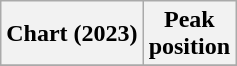<table class="wikitable sortable plainrowheaders" style="text-align:center">
<tr>
<th scope="col">Chart (2023)</th>
<th scope="col">Peak<br>position</th>
</tr>
<tr>
</tr>
</table>
